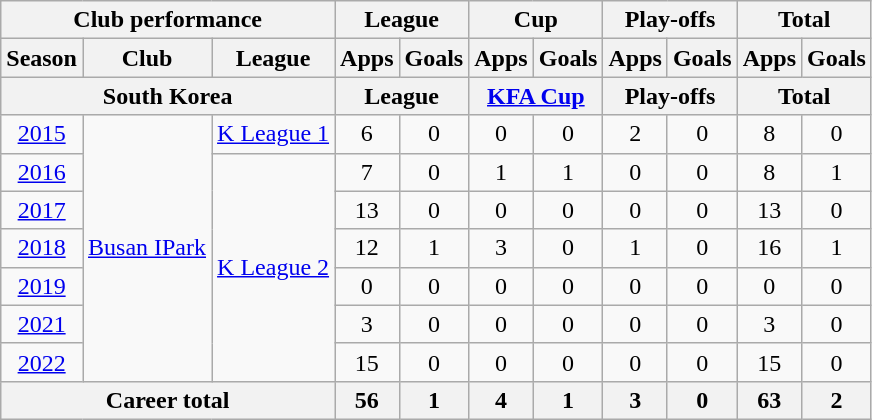<table class="wikitable" style="text-align:center">
<tr>
<th colspan=3>Club performance</th>
<th colspan=2>League</th>
<th colspan=2>Cup</th>
<th colspan=2>Play-offs</th>
<th colspan=2>Total</th>
</tr>
<tr>
<th>Season</th>
<th>Club</th>
<th>League</th>
<th>Apps</th>
<th>Goals</th>
<th>Apps</th>
<th>Goals</th>
<th>Apps</th>
<th>Goals</th>
<th>Apps</th>
<th>Goals</th>
</tr>
<tr>
<th colspan=3>South Korea</th>
<th colspan=2>League</th>
<th colspan=2><a href='#'>KFA Cup</a></th>
<th colspan=2>Play-offs</th>
<th colspan=2>Total</th>
</tr>
<tr>
<td><a href='#'>2015</a></td>
<td rowspan="7"><a href='#'>Busan IPark</a></td>
<td rowspan="1"><a href='#'>K League 1</a></td>
<td>6</td>
<td>0</td>
<td>0</td>
<td>0</td>
<td>2</td>
<td>0</td>
<td>8</td>
<td>0</td>
</tr>
<tr>
<td><a href='#'>2016</a></td>
<td rowspan="6"><a href='#'>K League 2</a></td>
<td>7</td>
<td>0</td>
<td>1</td>
<td>1</td>
<td>0</td>
<td>0</td>
<td>8</td>
<td>1</td>
</tr>
<tr>
<td><a href='#'>2017</a></td>
<td>13</td>
<td>0</td>
<td>0</td>
<td>0</td>
<td>0</td>
<td>0</td>
<td>13</td>
<td>0</td>
</tr>
<tr>
<td><a href='#'>2018</a></td>
<td>12</td>
<td>1</td>
<td>3</td>
<td>0</td>
<td>1</td>
<td>0</td>
<td>16</td>
<td>1</td>
</tr>
<tr>
<td><a href='#'>2019</a></td>
<td>0</td>
<td>0</td>
<td>0</td>
<td>0</td>
<td>0</td>
<td>0</td>
<td>0</td>
<td>0</td>
</tr>
<tr>
<td><a href='#'>2021</a></td>
<td>3</td>
<td>0</td>
<td>0</td>
<td>0</td>
<td>0</td>
<td>0</td>
<td>3</td>
<td>0</td>
</tr>
<tr>
<td><a href='#'>2022</a></td>
<td>15</td>
<td>0</td>
<td>0</td>
<td>0</td>
<td>0</td>
<td>0</td>
<td>15</td>
<td>0</td>
</tr>
<tr>
<th colspan=3>Career total</th>
<th>56</th>
<th>1</th>
<th>4</th>
<th>1</th>
<th>3</th>
<th>0</th>
<th>63</th>
<th>2</th>
</tr>
</table>
